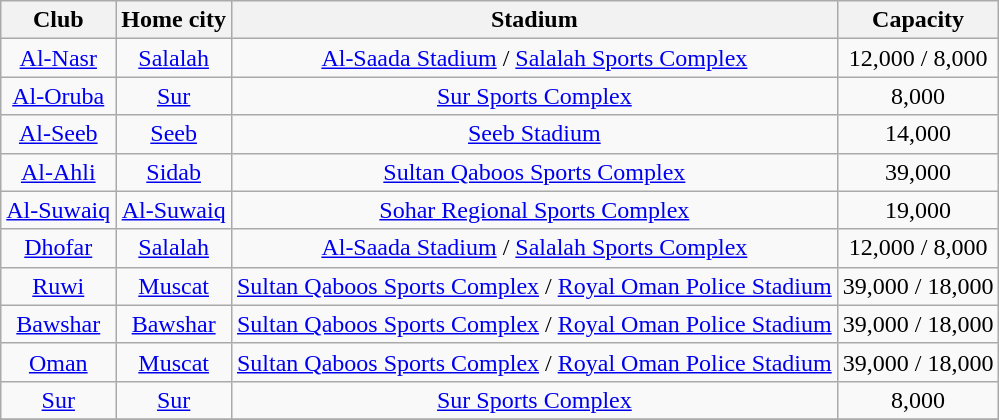<table class="wikitable" style="text-align: center;">
<tr>
<th>Club</th>
<th>Home city</th>
<th>Stadium</th>
<th>Capacity</th>
</tr>
<tr>
<td><a href='#'>Al-Nasr</a></td>
<td><a href='#'>Salalah</a></td>
<td><a href='#'>Al-Saada Stadium</a> / <a href='#'>Salalah Sports Complex</a></td>
<td>12,000 / 8,000</td>
</tr>
<tr>
<td><a href='#'>Al-Oruba</a></td>
<td><a href='#'>Sur</a></td>
<td><a href='#'>Sur Sports Complex</a></td>
<td>8,000</td>
</tr>
<tr>
<td><a href='#'>Al-Seeb</a></td>
<td><a href='#'>Seeb</a></td>
<td><a href='#'>Seeb Stadium</a></td>
<td>14,000</td>
</tr>
<tr>
<td><a href='#'>Al-Ahli</a></td>
<td><a href='#'>Sidab</a></td>
<td><a href='#'>Sultan Qaboos Sports Complex</a></td>
<td>39,000</td>
</tr>
<tr>
<td><a href='#'>Al-Suwaiq</a></td>
<td><a href='#'>Al-Suwaiq</a></td>
<td><a href='#'>Sohar Regional Sports Complex</a></td>
<td>19,000</td>
</tr>
<tr>
<td><a href='#'>Dhofar</a></td>
<td><a href='#'>Salalah</a></td>
<td><a href='#'>Al-Saada Stadium</a> / <a href='#'>Salalah Sports Complex</a></td>
<td>12,000 / 8,000</td>
</tr>
<tr>
<td><a href='#'>Ruwi</a></td>
<td><a href='#'>Muscat</a></td>
<td><a href='#'>Sultan Qaboos Sports Complex</a> / <a href='#'>Royal Oman Police Stadium</a></td>
<td>39,000 / 18,000</td>
</tr>
<tr>
<td><a href='#'>Bawshar</a></td>
<td><a href='#'>Bawshar</a></td>
<td><a href='#'>Sultan Qaboos Sports Complex</a> / <a href='#'>Royal Oman Police Stadium</a></td>
<td>39,000 / 18,000</td>
</tr>
<tr>
<td><a href='#'>Oman</a></td>
<td><a href='#'>Muscat</a></td>
<td><a href='#'>Sultan Qaboos Sports Complex</a> / <a href='#'>Royal Oman Police Stadium</a></td>
<td>39,000 / 18,000</td>
</tr>
<tr>
<td><a href='#'>Sur</a></td>
<td><a href='#'>Sur</a></td>
<td><a href='#'>Sur Sports Complex</a></td>
<td>8,000</td>
</tr>
<tr>
</tr>
</table>
